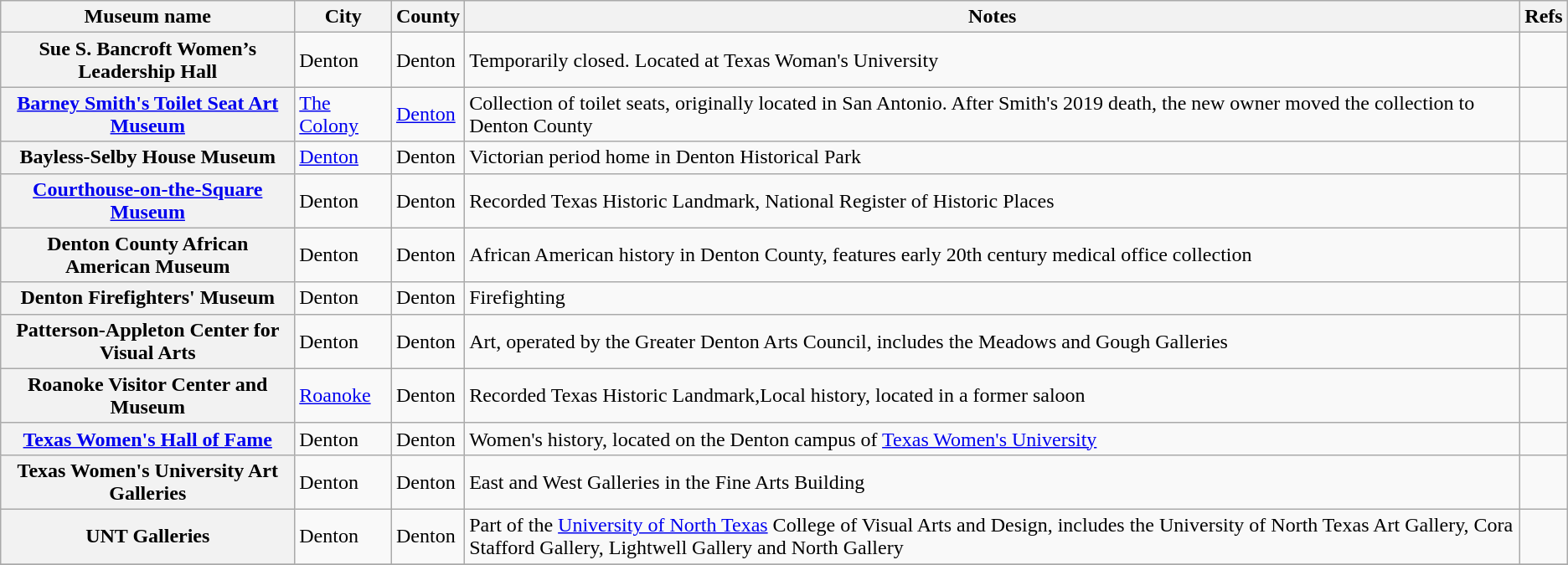<table class="wikitable sortable plainrowheaders">
<tr>
<th scope="col">Museum name</th>
<th scope="col">City</th>
<th scope="col">County</th>
<th scope="col">Notes</th>
<th scope="col" class="unsortable">Refs</th>
</tr>
<tr>
<th scope="row">Sue S. Bancroft Women’s Leadership Hall</th>
<td>Denton</td>
<td>Denton</td>
<td>Temporarily closed. Located at Texas Woman's University</td>
<td align="center"></td>
</tr>
<tr>
<th scope="row"><a href='#'>Barney Smith's Toilet Seat Art Museum</a></th>
<td><a href='#'>The Colony</a></td>
<td><a href='#'>Denton</a></td>
<td>Collection of toilet seats, originally located in San Antonio. After Smith's 2019 death, the new owner moved the collection to Denton County</td>
<td align="center"></td>
</tr>
<tr>
<th scope="row">Bayless-Selby House Museum</th>
<td><a href='#'>Denton</a></td>
<td>Denton</td>
<td>Victorian period home in Denton Historical Park</td>
<td align="center"></td>
</tr>
<tr>
<th scope="row"><a href='#'>Courthouse-on-the-Square Museum</a></th>
<td>Denton</td>
<td>Denton</td>
<td>Recorded Texas Historic Landmark, National Register of Historic Places</td>
<td align="center"></td>
</tr>
<tr>
<th scope="row">Denton County African American Museum</th>
<td>Denton</td>
<td>Denton</td>
<td>African American history in Denton County, features early 20th century medical office collection</td>
<td align="center"></td>
</tr>
<tr>
<th scope="row">Denton Firefighters' Museum</th>
<td>Denton</td>
<td>Denton</td>
<td>Firefighting</td>
<td align="center"></td>
</tr>
<tr>
<th scope="row">Patterson-Appleton Center for Visual Arts</th>
<td>Denton</td>
<td>Denton</td>
<td>Art, operated by the Greater Denton Arts Council, includes the Meadows and Gough Galleries</td>
<td align="center"></td>
</tr>
<tr>
<th scope="row">Roanoke Visitor Center and Museum</th>
<td><a href='#'>Roanoke</a></td>
<td>Denton</td>
<td>Recorded Texas Historic Landmark,Local history, located in a former saloon</td>
<td align="center"></td>
</tr>
<tr>
<th scope="row"><a href='#'>Texas Women's Hall of Fame</a></th>
<td>Denton</td>
<td>Denton</td>
<td>Women's history, located on the Denton campus of <a href='#'>Texas Women's University</a></td>
<td align="center"></td>
</tr>
<tr>
<th scope="row">Texas Women's University Art Galleries</th>
<td>Denton</td>
<td>Denton</td>
<td>East and West Galleries in the Fine Arts Building</td>
<td align="center"></td>
</tr>
<tr>
<th scope="row">UNT Galleries</th>
<td>Denton</td>
<td>Denton</td>
<td>Part of the <a href='#'>University of North Texas</a> College of Visual Arts and Design, includes the University of North Texas Art Gallery, Cora Stafford Gallery, Lightwell Gallery and North Gallery</td>
<td align="center"></td>
</tr>
<tr>
</tr>
</table>
